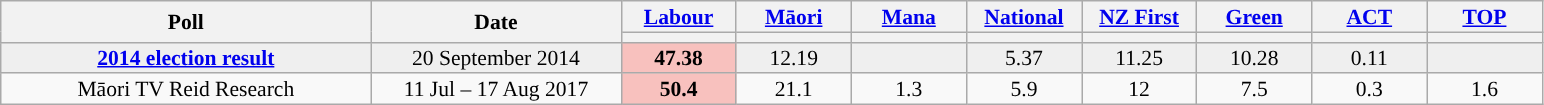<table class="wikitable" style="font-size:90%; line-height:14px; text-align:center">
<tr>
<th style="width:240px;" rowspan="2">Poll</th>
<th style="width:160px;" rowspan="2">Date </th>
<th style="width:70px;" r bgcolor=><a href='#'>Labour</a></th>
<th style="width:70px;" r bgcolor=><a href='#'>Māori</a></th>
<th style="width:70px;" r bgcolor=><a href='#'>Mana</a></th>
<th style="width:70px;" r bgcolor=><a href='#'>National</a></th>
<th style="width:70px;" r bgcolor=><a href='#'>NZ First</a></th>
<th style="width:70px;" r bgcolor=><a href='#'>Green</a></th>
<th style="width:70px;" r bgcolor=><a href='#'>ACT</a></th>
<th style="width:70px;" r bgcolor=><a href='#'>TOP</a></th>
</tr>
<tr>
<th class="unsortable" style="color:inherit;background:"></th>
<th class="unsortable" style="color:inherit;background:"></th>
<th class="unsortable" style="color:inherit;background:"></th>
<th class="unsortable" style="color:inherit;background:"></th>
<th class="unsortable" style="color:inherit;background:"></th>
<th class="unsortable" style="color:inherit;background:"></th>
<th class="unsortable" style="color:inherit;background:"></th>
<th class="unsortable" style="color:inherit;background:"></th>
</tr>
<tr style="background:#EFEFEF; font-weight:italic;">
<td><strong><a href='#'>2014 election result</a></strong></td>
<td>20 September 2014</td>
<td style="background:#F8C1BE"><strong>47.38</strong></td>
<td>12.19</td>
<td></td>
<td>5.37</td>
<td>11.25</td>
<td>10.28</td>
<td>0.11</td>
<td></td>
</tr>
<tr>
<td>Māori TV Reid Research</td>
<td>11 Jul – 17 Aug 2017</td>
<td style="background:#F8C1BE"><strong>50.4</strong></td>
<td>21.1</td>
<td>1.3</td>
<td>5.9</td>
<td>12</td>
<td>7.5</td>
<td>0.3</td>
<td>1.6</td>
</tr>
</table>
